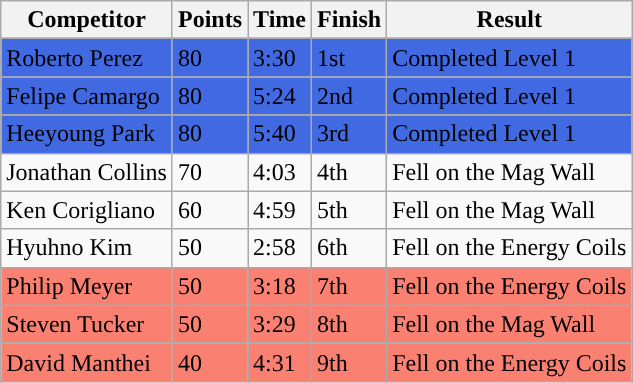<table class="wikitable sortable">
<tr>
<th nowrap="nowrap">Competitor</th>
<th>Points</th>
<th>Time</th>
<th>Finish</th>
<th>Result</th>
</tr>
<tr>
</tr>
<tr style="background:royalblue;">
<td>Roberto Perez</td>
<td>80</td>
<td>3:30</td>
<td>1st</td>
<td>Completed Level 1</td>
</tr>
<tr>
</tr>
<tr style="background:royalblue;">
<td>Felipe Camargo</td>
<td>80</td>
<td>5:24</td>
<td>2nd</td>
<td>Completed Level 1</td>
</tr>
<tr>
</tr>
<tr style="background:royalblue;">
<td> Heeyoung Park</td>
<td>80</td>
<td>5:40</td>
<td>3rd</td>
<td>Completed Level 1</td>
</tr>
<tr>
<td>Jonathan Collins</td>
<td>70</td>
<td>4:03</td>
<td>4th</td>
<td>Fell on the Mag Wall</td>
</tr>
<tr>
<td>Ken Corigliano</td>
<td>60</td>
<td>4:59</td>
<td>5th</td>
<td>Fell on the Mag Wall</td>
</tr>
<tr>
<td>Hyuhno Kim</td>
<td>50</td>
<td>2:58</td>
<td>6th</td>
<td>Fell on the Energy Coils</td>
</tr>
<tr style='Background-color:#fa8072'>
<td> Philip Meyer</td>
<td>50</td>
<td>3:18</td>
<td>7th</td>
<td>Fell on the Energy Coils</td>
</tr>
<tr style="background-color:#fa8072">
<td> Steven Tucker</td>
<td>50</td>
<td>3:29</td>
<td>8th</td>
<td>Fell on the Mag Wall</td>
</tr>
<tr style="background-color:#fa8072">
<td> David Manthei</td>
<td>40</td>
<td>4:31</td>
<td>9th</td>
<td>Fell on the Energy Coils</td>
</tr>
</table>
